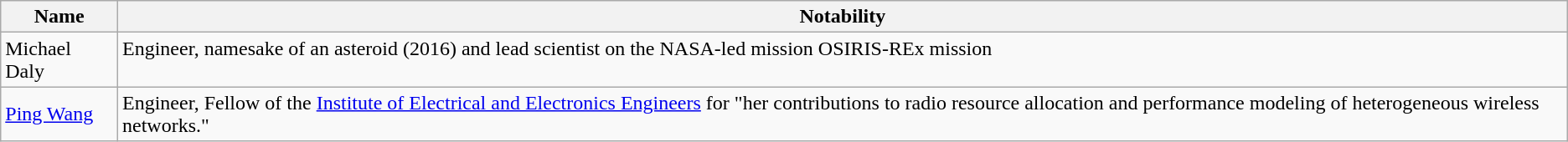<table class="wikitable sortable">
<tr>
<th>Name</th>
<th>Notability</th>
</tr>
<tr valign="top">
<td>Michael Daly</td>
<td>Engineer, namesake of an asteroid (2016) and lead scientist on the NASA-led mission OSIRIS-REx mission</td>
</tr>
<tr>
<td><a href='#'>Ping Wang</a></td>
<td>Engineer, Fellow of the <a href='#'>Institute of Electrical and Electronics Engineers</a> for "her contributions to radio resource allocation and performance modeling of heterogeneous wireless networks."</td>
</tr>
</table>
